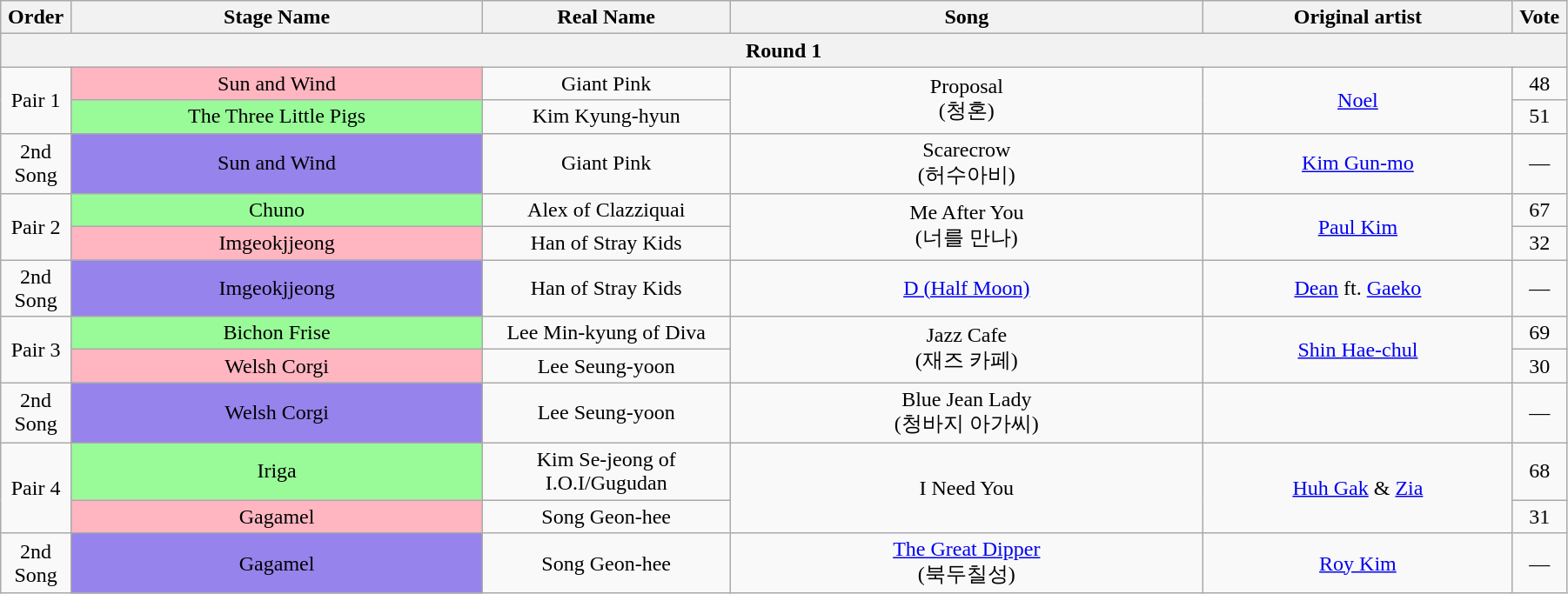<table class="wikitable" style="text-align:center; width:95%;">
<tr>
<th style="width:1%;">Order</th>
<th style="width:20%;">Stage Name</th>
<th style="width:12%;">Real Name</th>
<th style="width:23%;">Song</th>
<th style="width:15%;">Original artist</th>
<th style="width:1%;">Vote</th>
</tr>
<tr>
<th colspan=6>Round 1</th>
</tr>
<tr>
<td rowspan=2>Pair 1</td>
<td bgcolor="lightpink">Sun and Wind</td>
<td>Giant Pink</td>
<td rowspan=2>Proposal<br>(청혼)</td>
<td rowspan=2><a href='#'>Noel</a></td>
<td>48</td>
</tr>
<tr>
<td bgcolor="palegreen">The Three Little Pigs</td>
<td>Kim Kyung-hyun</td>
<td>51</td>
</tr>
<tr>
<td>2nd Song</td>
<td bgcolor="#9683EC">Sun and Wind</td>
<td>Giant Pink</td>
<td>Scarecrow<br>(허수아비)</td>
<td><a href='#'>Kim Gun-mo</a></td>
<td>—</td>
</tr>
<tr>
<td rowspan=2>Pair 2</td>
<td bgcolor="palegreen">Chuno</td>
<td>Alex of Clazziquai</td>
<td rowspan=2>Me After You<br>(너를 만나)</td>
<td rowspan=2><a href='#'>Paul Kim</a></td>
<td>67</td>
</tr>
<tr>
<td bgcolor="lightpink">Imgeokjjeong</td>
<td>Han of Stray Kids</td>
<td>32</td>
</tr>
<tr>
<td>2nd Song</td>
<td bgcolor="#9683EC">Imgeokjjeong</td>
<td>Han of Stray Kids</td>
<td><a href='#'>D (Half Moon)</a></td>
<td><a href='#'>Dean</a> ft. <a href='#'>Gaeko</a></td>
<td>—</td>
</tr>
<tr>
<td rowspan=2>Pair 3</td>
<td bgcolor="palegreen">Bichon Frise</td>
<td>Lee Min-kyung of Diva</td>
<td rowspan=2>Jazz Cafe<br>(재즈 카페)</td>
<td rowspan=2><a href='#'>Shin Hae-chul</a></td>
<td>69</td>
</tr>
<tr>
<td bgcolor="lightpink">Welsh Corgi</td>
<td>Lee Seung-yoon</td>
<td>30</td>
</tr>
<tr>
<td>2nd Song</td>
<td bgcolor="#9683EC">Welsh Corgi</td>
<td>Lee Seung-yoon</td>
<td>Blue Jean Lady<br>(청바지 아가씨)</td>
<td></td>
<td>—</td>
</tr>
<tr>
<td rowspan=2>Pair 4</td>
<td bgcolor="palegreen">Iriga</td>
<td>Kim Se-jeong of I.O.I/Gugudan</td>
<td rowspan=2>I Need You</td>
<td rowspan=2><a href='#'>Huh Gak</a> & <a href='#'>Zia</a></td>
<td>68</td>
</tr>
<tr>
<td bgcolor="lightpink">Gagamel</td>
<td>Song Geon-hee</td>
<td>31</td>
</tr>
<tr>
<td>2nd Song</td>
<td bgcolor="#9683EC">Gagamel</td>
<td>Song Geon-hee</td>
<td><a href='#'>The Great Dipper</a><br>(북두칠성)</td>
<td><a href='#'>Roy Kim</a></td>
<td>—</td>
</tr>
</table>
